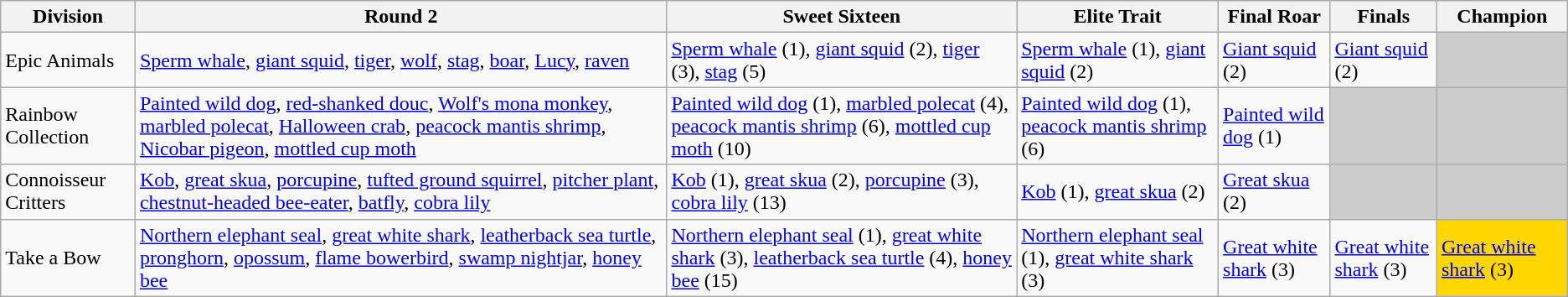<table class="wikitable">
<tr>
<th>Division</th>
<th>Round 2</th>
<th>Sweet Sixteen</th>
<th>Elite Trait</th>
<th>Final Roar</th>
<th>Finals</th>
<th>Champion</th>
</tr>
<tr>
<td>Epic Animals</td>
<td><a href='#'>Sperm whale</a>, <a href='#'>giant squid</a>, <a href='#'>tiger</a>, <a href='#'>wolf</a>, <a href='#'>stag</a>, <a href='#'>boar</a>, <a href='#'>Lucy</a>, <a href='#'>raven</a></td>
<td><a href='#'>Sperm whale</a> (1), <a href='#'>giant squid</a> (2), <a href='#'>tiger</a> (3), <a href='#'>stag</a> (5)</td>
<td><a href='#'>Sperm whale</a> (1), <a href='#'>giant squid</a> (2)</td>
<td><a href='#'>Giant squid</a> (2)</td>
<td><a href='#'>Giant squid</a> (2)</td>
<td style="background:#ccc;"></td>
</tr>
<tr>
<td>Rainbow Collection</td>
<td><a href='#'>Painted wild dog</a>, <a href='#'>red-shanked douc</a>, <a href='#'>Wolf's mona monkey</a>, <a href='#'>marbled polecat</a>, <a href='#'>Halloween crab</a>, <a href='#'>peacock mantis shrimp</a>, <a href='#'>Nicobar pigeon</a>, <a href='#'>mottled cup moth</a></td>
<td><a href='#'>Painted wild dog</a> (1), <a href='#'>marbled polecat</a> (4), <a href='#'>peacock mantis shrimp</a> (6), <a href='#'>mottled cup moth</a> (10)</td>
<td><a href='#'>Painted wild dog</a> (1), <a href='#'>peacock mantis shrimp</a> (6)</td>
<td><a href='#'>Painted wild dog</a> (1)</td>
<td style="background:#ccc;"></td>
<td style="background:#ccc;"></td>
</tr>
<tr>
<td>Connoisseur Critters</td>
<td><a href='#'>Kob</a>, <a href='#'>great skua</a>, <a href='#'>porcupine</a>, <a href='#'>tufted ground squirrel</a>, <a href='#'>pitcher plant</a>, <a href='#'>chestnut-headed bee-eater</a>, <a href='#'>batfly</a>, <a href='#'>cobra lily</a></td>
<td><a href='#'>Kob</a> (1), <a href='#'>great skua</a> (2), <a href='#'>porcupine</a> (3), <a href='#'>cobra lily</a> (13)</td>
<td><a href='#'>Kob</a> (1), <a href='#'>great skua</a> (2)</td>
<td><a href='#'>Great skua</a> (2)</td>
<td style="background:#ccc;"></td>
<td style="background:#ccc;"></td>
</tr>
<tr>
<td>Take a Bow</td>
<td><a href='#'>Northern elephant seal</a>, <a href='#'>great white shark</a>, <a href='#'>leatherback sea turtle</a>, <a href='#'>pronghorn</a>, <a href='#'>opossum</a>, <a href='#'>flame bowerbird</a>, <a href='#'>swamp nightjar</a>, <a href='#'>honey bee</a></td>
<td><a href='#'>Northern elephant seal</a> (1), <a href='#'>great white shark</a> (3), <a href='#'>leatherback sea turtle</a> (4), <a href='#'>honey bee</a> (15)</td>
<td><a href='#'>Northern elephant seal</a> (1), <a href='#'>great white shark</a> (3)</td>
<td><a href='#'>Great white shark</a> (3)</td>
<td><a href='#'>Great white shark</a> (3)</td>
<td style="background:gold;"><a href='#'>Great white shark</a> (3)</td>
</tr>
</table>
